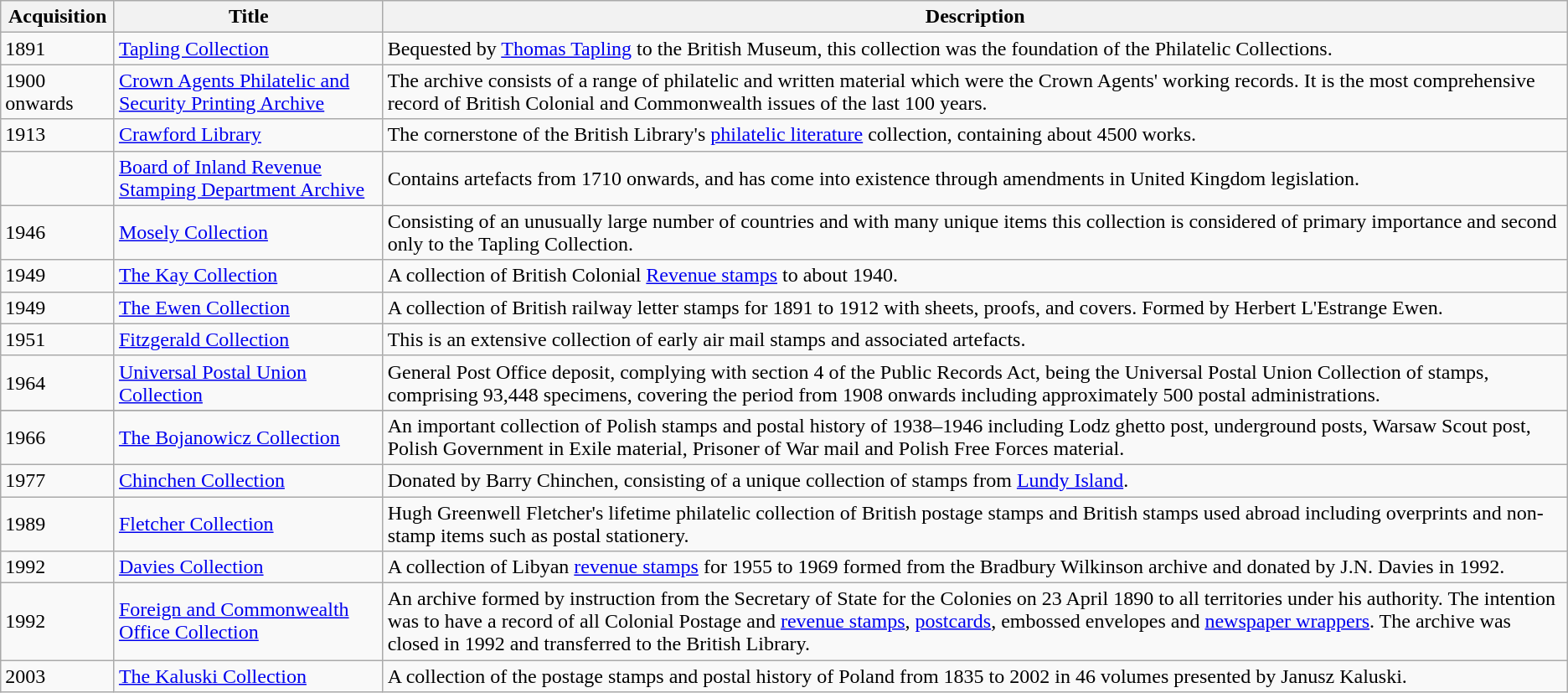<table class="sortable wikitable">
<tr>
<th>Acquisition</th>
<th>Title</th>
<th>Description</th>
</tr>
<tr>
<td>1891</td>
<td><a href='#'>Tapling Collection</a></td>
<td>Bequested by <a href='#'>Thomas Tapling</a> to the British Museum, this collection was the foundation of the Philatelic Collections.</td>
</tr>
<tr>
<td>1900 onwards</td>
<td><a href='#'>Crown Agents Philatelic and Security Printing Archive</a></td>
<td>The archive consists of a range of philatelic and written material which were the Crown Agents' working records. It is the most comprehensive record of British Colonial and Commonwealth issues of the last 100 years.</td>
</tr>
<tr>
<td>1913</td>
<td><a href='#'>Crawford Library</a></td>
<td>The cornerstone of the British Library's <a href='#'>philatelic literature</a> collection, containing about 4500 works.</td>
</tr>
<tr>
<td></td>
<td><a href='#'>Board of Inland Revenue Stamping Department Archive</a></td>
<td>Contains artefacts from 1710 onwards, and has come into existence through amendments in United Kingdom legislation.</td>
</tr>
<tr>
<td>1946</td>
<td><a href='#'>Mosely Collection</a></td>
<td>Consisting of an unusually large number of countries and with many unique items this collection is considered of primary importance and second only to the Tapling Collection.</td>
</tr>
<tr>
<td>1949</td>
<td><a href='#'>The Kay Collection</a></td>
<td>A collection of British Colonial <a href='#'>Revenue stamps</a> to about 1940.</td>
</tr>
<tr>
<td>1949</td>
<td><a href='#'>The Ewen Collection</a></td>
<td>A collection of British railway letter stamps for 1891 to 1912 with sheets, proofs, and covers. Formed by Herbert L'Estrange Ewen.</td>
</tr>
<tr>
<td>1951</td>
<td><a href='#'>Fitzgerald Collection</a></td>
<td>This is an extensive collection of early air mail stamps and associated artefacts.</td>
</tr>
<tr>
<td>1964</td>
<td><a href='#'>Universal Postal Union Collection</a></td>
<td>General Post Office deposit, complying with section 4 of the Public Records Act, being the Universal Postal Union Collection of stamps, comprising 93,448 specimens, covering the period from 1908 onwards including approximately 500 postal administrations.</td>
</tr>
<tr>
</tr>
<tr>
<td>1966</td>
<td><a href='#'>The Bojanowicz Collection</a></td>
<td>An important collection of Polish stamps and postal history of 1938–1946 including Lodz ghetto post, underground posts, Warsaw Scout post, Polish Government in Exile material, Prisoner of War mail and Polish Free Forces material.</td>
</tr>
<tr>
<td>1977</td>
<td><a href='#'>Chinchen Collection</a></td>
<td>Donated by Barry Chinchen, consisting of a unique collection of stamps from <a href='#'>Lundy Island</a>.</td>
</tr>
<tr>
<td>1989</td>
<td><a href='#'>Fletcher Collection</a></td>
<td>Hugh Greenwell Fletcher's lifetime philatelic collection of British postage stamps and British stamps used abroad including overprints and non-stamp items such as postal stationery.</td>
</tr>
<tr>
<td>1992</td>
<td><a href='#'>Davies Collection</a></td>
<td>A collection of Libyan <a href='#'>revenue stamps</a> for 1955 to 1969 formed from the Bradbury Wilkinson archive and donated by J.N. Davies in 1992.</td>
</tr>
<tr>
<td>1992</td>
<td><a href='#'>Foreign and Commonwealth Office Collection</a></td>
<td>An archive formed by instruction from the Secretary of State for the Colonies on 23 April 1890 to all territories under his authority. The intention was to have a record of all Colonial Postage and <a href='#'>revenue stamps</a>, <a href='#'>postcards</a>, embossed envelopes and <a href='#'>newspaper wrappers</a>. The archive was closed in 1992 and transferred to the British Library.</td>
</tr>
<tr>
<td>2003</td>
<td><a href='#'>The Kaluski Collection</a></td>
<td>A collection of the postage stamps and postal history of Poland from 1835 to 2002 in 46 volumes presented by Janusz Kaluski.</td>
</tr>
</table>
